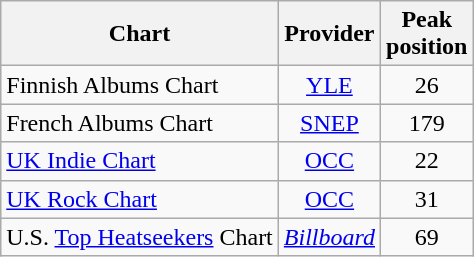<table class="wikitable">
<tr>
<th align="left">Chart</th>
<th align="left">Provider</th>
<th align="left">Peak<br>position</th>
</tr>
<tr>
<td>Finnish Albums Chart</td>
<td align="center"><a href='#'>YLE</a></td>
<td align="center">26</td>
</tr>
<tr>
<td>French Albums Chart</td>
<td align="center"><a href='#'>SNEP</a></td>
<td align="center">179</td>
</tr>
<tr>
<td><a href='#'>UK Indie Chart</a></td>
<td align="center"><a href='#'>OCC</a></td>
<td align="center">22</td>
</tr>
<tr>
<td><a href='#'>UK Rock Chart</a></td>
<td align="center"><a href='#'>OCC</a></td>
<td align="center">31</td>
</tr>
<tr>
<td>U.S. <a href='#'>Top Heatseekers</a> Chart</td>
<td align="center"><em><a href='#'>Billboard</a></em></td>
<td align="center">69</td>
</tr>
</table>
